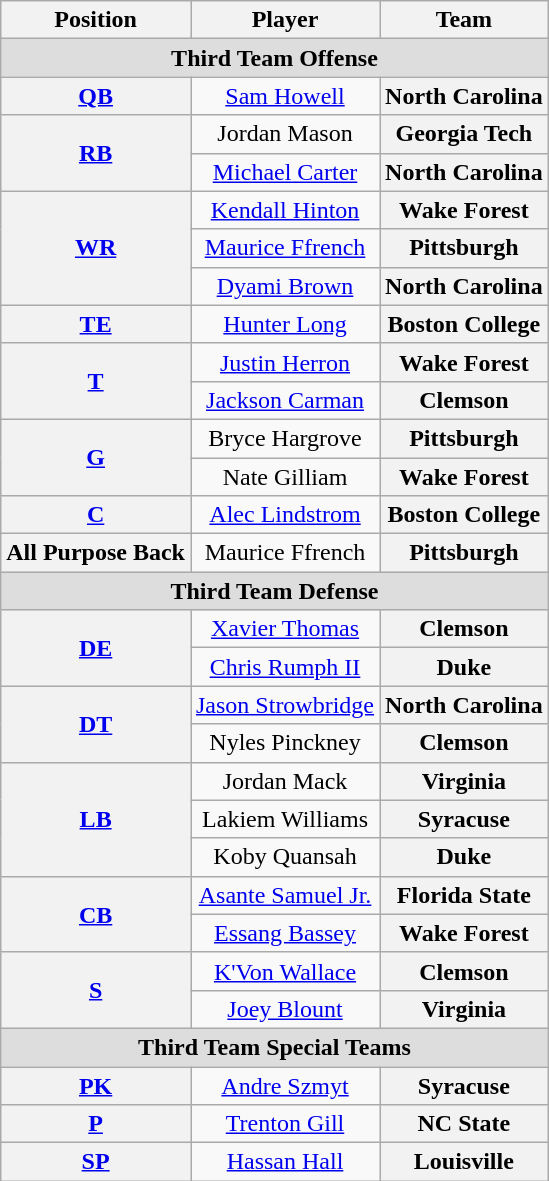<table class="wikitable">
<tr>
<th>Position</th>
<th>Player</th>
<th>Team</th>
</tr>
<tr>
<td colspan="4" style="text-align:center; background:#ddd;"><strong>Third Team Offense</strong></td>
</tr>
<tr style="text-align:center;">
<th rowspan="1"><a href='#'>QB</a></th>
<td><a href='#'>Sam Howell</a></td>
<th style=>North Carolina</th>
</tr>
<tr style="text-align:center;">
<th rowspan="2"><a href='#'>RB</a></th>
<td>Jordan Mason</td>
<th style=>Georgia Tech</th>
</tr>
<tr style="text-align:center;">
<td><a href='#'>Michael Carter</a></td>
<th style=>North Carolina</th>
</tr>
<tr style="text-align:center;">
<th rowspan="3"><a href='#'>WR</a></th>
<td><a href='#'>Kendall Hinton</a></td>
<th style=>Wake Forest</th>
</tr>
<tr style="text-align:center;">
<td><a href='#'>Maurice Ffrench</a></td>
<th style=>Pittsburgh</th>
</tr>
<tr style="text-align:center;">
<td><a href='#'>Dyami Brown</a></td>
<th style=>North Carolina</th>
</tr>
<tr style="text-align:center;">
<th rowspan="1"><a href='#'>TE</a></th>
<td><a href='#'>Hunter Long</a></td>
<th style=>Boston College</th>
</tr>
<tr style="text-align:center;">
<th rowspan="2"><a href='#'>T</a></th>
<td><a href='#'>Justin Herron</a></td>
<th style=>Wake Forest</th>
</tr>
<tr style="text-align:center;">
<td><a href='#'>Jackson Carman</a></td>
<th style=>Clemson</th>
</tr>
<tr style="text-align:center;">
<th rowspan="2"><a href='#'>G</a></th>
<td>Bryce Hargrove</td>
<th style=>Pittsburgh</th>
</tr>
<tr style="text-align:center;">
<td>Nate Gilliam</td>
<th style=>Wake Forest</th>
</tr>
<tr style="text-align:center;">
<th rowspan="1"><a href='#'>C</a></th>
<td><a href='#'>Alec Lindstrom</a></td>
<th style=>Boston College</th>
</tr>
<tr style="text-align:center;">
<th rowspan="1">All Purpose Back</th>
<td>Maurice Ffrench</td>
<th style=>Pittsburgh</th>
</tr>
<tr style="text-align:center;">
<td colspan="4" style="text-align:center; background:#ddd;"><strong>Third Team Defense</strong></td>
</tr>
<tr style="text-align:center;">
<th rowspan="2"><a href='#'>DE</a></th>
<td><a href='#'>Xavier Thomas</a></td>
<th style=>Clemson</th>
</tr>
<tr style="text-align:center;">
<td><a href='#'>Chris Rumph II</a></td>
<th style=>Duke</th>
</tr>
<tr style="text-align:center;">
<th rowspan="2"><a href='#'>DT</a></th>
<td><a href='#'>Jason Strowbridge</a></td>
<th style=>North Carolina</th>
</tr>
<tr style="text-align:center;">
<td>Nyles Pinckney</td>
<th style=>Clemson</th>
</tr>
<tr style="text-align:center;">
<th rowspan="3"><a href='#'>LB</a></th>
<td>Jordan Mack</td>
<th style=>Virginia</th>
</tr>
<tr style="text-align:center;">
<td>Lakiem Williams</td>
<th style=>Syracuse</th>
</tr>
<tr style="text-align:center;">
<td>Koby Quansah</td>
<th style=>Duke</th>
</tr>
<tr style="text-align:center;">
<th rowspan="2"><a href='#'>CB</a></th>
<td><a href='#'>Asante Samuel Jr.</a></td>
<th style=>Florida State</th>
</tr>
<tr style="text-align:center;">
<td><a href='#'>Essang Bassey</a></td>
<th style=>Wake Forest</th>
</tr>
<tr style="text-align:center;">
<th rowspan="2"><a href='#'>S</a></th>
<td><a href='#'>K'Von Wallace</a></td>
<th style=>Clemson</th>
</tr>
<tr style="text-align:center;">
<td><a href='#'>Joey Blount</a></td>
<th style=>Virginia</th>
</tr>
<tr>
<td colspan="4" style="text-align:center; background:#ddd;"><strong>Third Team Special Teams</strong></td>
</tr>
<tr style="text-align:center;">
<th rowspan="1"><a href='#'>PK</a></th>
<td><a href='#'>Andre Szmyt</a></td>
<th style=>Syracuse</th>
</tr>
<tr style="text-align:center;">
<th rowspan="1"><a href='#'>P</a></th>
<td><a href='#'>Trenton Gill</a></td>
<th style=>NC State</th>
</tr>
<tr style="text-align:center;">
<th rowspan="1"><a href='#'>SP</a></th>
<td><a href='#'>Hassan Hall</a></td>
<th style=>Louisville</th>
</tr>
</table>
